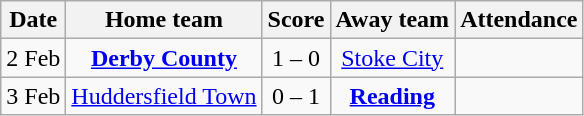<table class="wikitable" style="text-align:center">
<tr>
<th>Date</th>
<th>Home team</th>
<th>Score</th>
<th>Away team</th>
<th>Attendance</th>
</tr>
<tr>
<td>2 Feb</td>
<td><strong><a href='#'>Derby County</a></strong></td>
<td>1 – 0</td>
<td><a href='#'>Stoke City</a></td>
<td></td>
</tr>
<tr>
<td>3 Feb</td>
<td><a href='#'>Huddersfield Town</a></td>
<td>0 – 1</td>
<td><strong><a href='#'>Reading</a></strong></td>
<td></td>
</tr>
</table>
